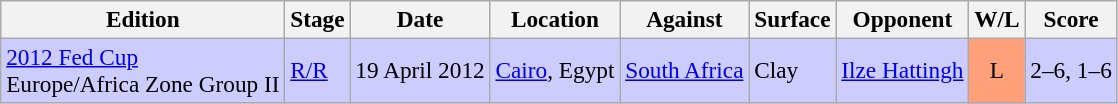<table class=wikitable style=font-size:97%>
<tr>
<th>Edition</th>
<th>Stage</th>
<th>Date</th>
<th>Location</th>
<th>Against</th>
<th>Surface</th>
<th>Opponent</th>
<th>W/L</th>
<th>Score</th>
</tr>
<tr style="background:#ccf;">
<td><a href='#'>2012 Fed Cup</a> <br> Europe/Africa Zone Group II</td>
<td><a href='#'>R/R</a></td>
<td>19 April 2012</td>
<td><a href='#'>Cairo</a>, Egypt</td>
<td> <a href='#'>South Africa</a></td>
<td>Clay</td>
<td> <a href='#'>Ilze Hattingh</a></td>
<td style="text-align:center; background:#ffa07a;">L</td>
<td>2–6, 1–6</td>
</tr>
</table>
